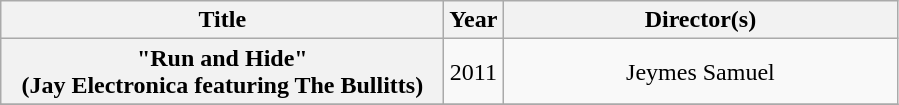<table class="wikitable plainrowheaders" style="text-align:center;">
<tr>
<th scope="col" style="width:18em;">Title</th>
<th scope="col">Year</th>
<th scope="col" style="width:16em;">Director(s)</th>
</tr>
<tr>
<th scope="row">"Run and Hide"<br><span>(Jay Electronica featuring The Bullitts)</span></th>
<td>2011</td>
<td>Jeymes Samuel</td>
</tr>
<tr>
</tr>
</table>
